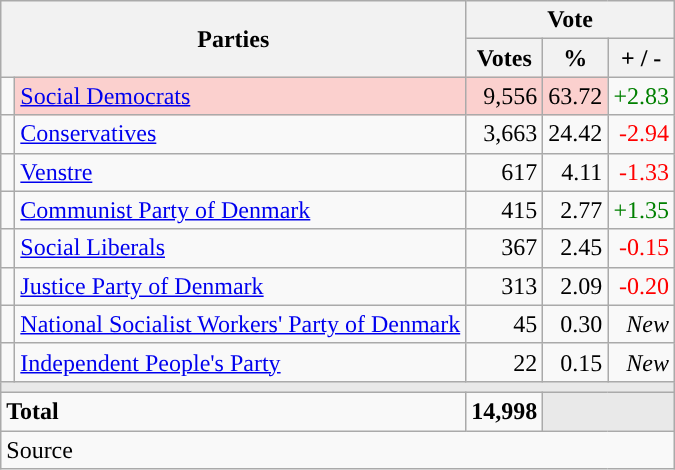<table class="wikitable" style="text-align:right;">
<tr>
<th style="text-align:centre;" rowspan="2" colspan="2" width="225">Parties</th>
<th colspan="3">Vote</th>
</tr>
<tr>
<th width="15">Votes</th>
<th width="15">%</th>
<th width="15">+ / -</th>
</tr>
<tr>
<td width="2" style="color:inherit;background:"></td>
<td bgcolor=#fbd0ce  align="left"><a href='#'>Social Democrats</a></td>
<td bgcolor=#fbd0ce>9,556</td>
<td bgcolor=#fbd0ce>63.72</td>
<td style=color:green;>+2.83</td>
</tr>
<tr>
<td width="2" style="color:inherit;background:"></td>
<td align="left"><a href='#'>Conservatives</a></td>
<td>3,663</td>
<td>24.42</td>
<td style=color:red;>-2.94</td>
</tr>
<tr>
<td width="2" style="color:inherit;background:"></td>
<td align="left"><a href='#'>Venstre</a></td>
<td>617</td>
<td>4.11</td>
<td style=color:red;>-1.33</td>
</tr>
<tr>
<td width="2" style="color:inherit;background:"></td>
<td align="left"><a href='#'>Communist Party of Denmark</a></td>
<td>415</td>
<td>2.77</td>
<td style=color:green;>+1.35</td>
</tr>
<tr>
<td width="2" style="color:inherit;background:"></td>
<td align="left"><a href='#'>Social Liberals</a></td>
<td>367</td>
<td>2.45</td>
<td style=color:red;>-0.15</td>
</tr>
<tr>
<td width="2" style="color:inherit;background:"></td>
<td align="left"><a href='#'>Justice Party of Denmark</a></td>
<td>313</td>
<td>2.09</td>
<td style=color:red;>-0.20</td>
</tr>
<tr>
<td width="2" style="color:inherit;background:"></td>
<td align="left"><a href='#'>National Socialist Workers' Party of Denmark</a></td>
<td>45</td>
<td>0.30</td>
<td><em>New</em></td>
</tr>
<tr>
<td width="2" style="color:inherit;background:"></td>
<td align="left"><a href='#'>Independent People's Party</a></td>
<td>22</td>
<td>0.15</td>
<td><em>New</em></td>
</tr>
<tr>
<td colspan="7" bgcolor="#E9E9E9"></td>
</tr>
<tr>
<td align="left" colspan="2"><strong>Total</strong></td>
<td><strong>14,998</strong></td>
<td bgcolor="#E9E9E9" colspan="2"></td>
</tr>
<tr>
<td align="left" colspan="6">Source</td>
</tr>
</table>
